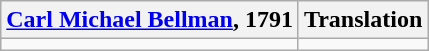<table class="wikitable">
<tr>
<th><a href='#'>Carl Michael Bellman</a>, 1791</th>
<th>Translation</th>
</tr>
<tr>
<td></td>
<td></td>
</tr>
</table>
